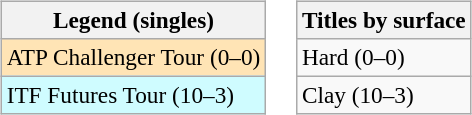<table>
<tr valign=top>
<td><br><table class=wikitable style=font-size:97%>
<tr>
<th>Legend (singles)</th>
</tr>
<tr bgcolor=moccasin>
<td>ATP Challenger Tour (0–0)</td>
</tr>
<tr bgcolor=#cffcff>
<td>ITF Futures Tour (10–3)</td>
</tr>
</table>
</td>
<td><br><table class=wikitable style=font-size:97%>
<tr>
<th>Titles by surface</th>
</tr>
<tr>
<td>Hard (0–0)</td>
</tr>
<tr>
<td>Clay (10–3)</td>
</tr>
</table>
</td>
</tr>
</table>
